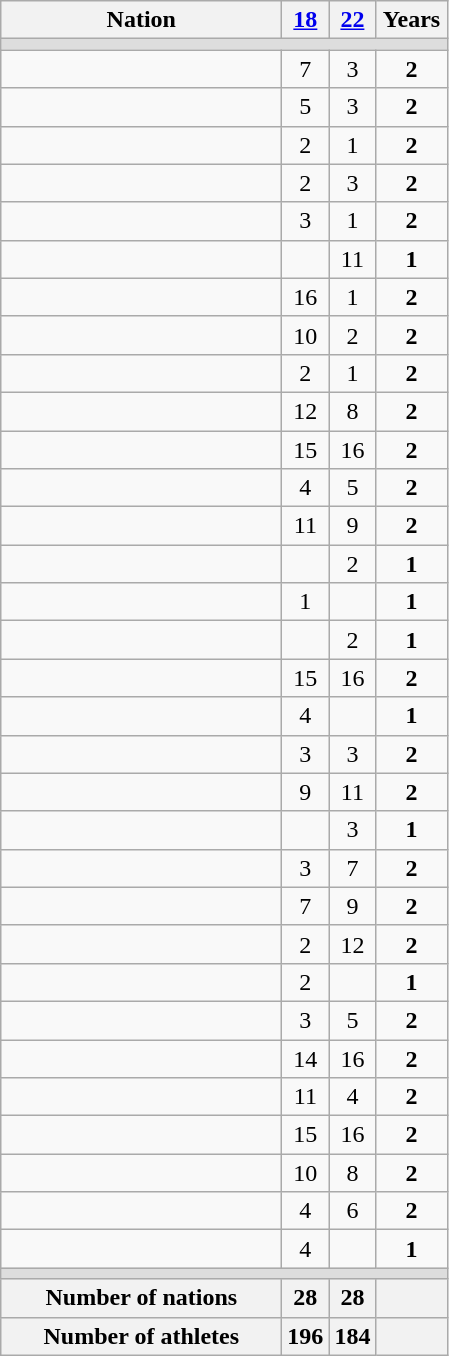<table class="wikitable" style="text-align:center;">
<tr>
<th width=180>Nation</th>
<th width=20><a href='#'>18</a></th>
<th width=20><a href='#'>22</a></th>
<th width=40>Years</th>
</tr>
<tr style="background:#DDDDDD;">
<td colspan=4></td>
</tr>
<tr>
<td align=left></td>
<td>7</td>
<td>3</td>
<td><strong>2</strong></td>
</tr>
<tr>
<td align=left></td>
<td>5</td>
<td>3</td>
<td><strong>2</strong></td>
</tr>
<tr>
<td align=left></td>
<td>2</td>
<td>1</td>
<td><strong>2</strong></td>
</tr>
<tr>
<td align=left></td>
<td>2</td>
<td>3</td>
<td><strong>2</strong></td>
</tr>
<tr>
<td align=left></td>
<td>3</td>
<td>1</td>
<td><strong>2</strong></td>
</tr>
<tr>
<td align=left></td>
<td></td>
<td>11</td>
<td><strong>1</strong></td>
</tr>
<tr>
<td align=left></td>
<td>16</td>
<td>1</td>
<td><strong>2</strong></td>
</tr>
<tr>
<td align=left></td>
<td>10</td>
<td>2</td>
<td><strong>2</strong></td>
</tr>
<tr>
<td align=left></td>
<td>2</td>
<td>1</td>
<td><strong>2</strong></td>
</tr>
<tr>
<td align=left></td>
<td>12</td>
<td>8</td>
<td><strong>2</strong></td>
</tr>
<tr>
<td align=left></td>
<td>15</td>
<td>16</td>
<td><strong>2</strong></td>
</tr>
<tr>
<td align=left></td>
<td>4</td>
<td>5</td>
<td><strong>2</strong></td>
</tr>
<tr>
<td align=left></td>
<td>11</td>
<td>9</td>
<td><strong>2</strong></td>
</tr>
<tr>
<td align=left></td>
<td></td>
<td>2</td>
<td><strong>1</strong></td>
</tr>
<tr>
<td align=left></td>
<td>1</td>
<td></td>
<td><strong>1</strong></td>
</tr>
<tr>
<td align=left></td>
<td></td>
<td>2</td>
<td><strong>1</strong></td>
</tr>
<tr>
<td align=left></td>
<td>15</td>
<td>16</td>
<td><strong>2</strong></td>
</tr>
<tr>
<td align=left></td>
<td>4</td>
<td></td>
<td><strong>1</strong></td>
</tr>
<tr>
<td align=left></td>
<td>3</td>
<td>3</td>
<td><strong>2</strong></td>
</tr>
<tr>
<td align=left></td>
<td>9</td>
<td>11</td>
<td><strong>2</strong></td>
</tr>
<tr>
<td align=left></td>
<td></td>
<td>3</td>
<td><strong>1</strong></td>
</tr>
<tr>
<td align=left></td>
<td>3</td>
<td>7</td>
<td><strong>2</strong></td>
</tr>
<tr>
<td align=left></td>
<td>7</td>
<td>9</td>
<td><strong>2</strong></td>
</tr>
<tr>
<td align=left></td>
<td>2</td>
<td>12</td>
<td><strong>2</strong></td>
</tr>
<tr>
<td align=left></td>
<td>2</td>
<td></td>
<td><strong>1</strong></td>
</tr>
<tr>
<td align=left></td>
<td>3</td>
<td>5</td>
<td><strong>2</strong></td>
</tr>
<tr>
<td align=left></td>
<td>14</td>
<td>16</td>
<td><strong>2</strong></td>
</tr>
<tr>
<td align=left></td>
<td>11</td>
<td>4</td>
<td><strong>2</strong></td>
</tr>
<tr>
<td align=left></td>
<td>15</td>
<td>16</td>
<td><strong>2</strong></td>
</tr>
<tr>
<td align=left></td>
<td>10</td>
<td>8</td>
<td><strong>2</strong></td>
</tr>
<tr>
<td align=left></td>
<td>4</td>
<td>6</td>
<td><strong>2</strong></td>
</tr>
<tr>
<td align=left></td>
<td>4</td>
<td></td>
<td><strong>1</strong></td>
</tr>
<tr style="background:#DDDDDD;">
<td colspan=4></td>
</tr>
<tr>
<th>Number of nations</th>
<th>28</th>
<th>28</th>
<th></th>
</tr>
<tr>
<th>Number of athletes</th>
<th>196</th>
<th>184</th>
<th></th>
</tr>
</table>
